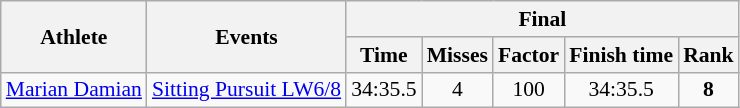<table class="wikitable" style="font-size:90%">
<tr>
<th rowspan="2">Athlete</th>
<th rowspan="2">Events</th>
<th colspan="5">Final</th>
</tr>
<tr>
<th>Time</th>
<th>Misses</th>
<th>Factor</th>
<th>Finish time</th>
<th>Rank</th>
</tr>
<tr>
<td rowspan=1><a href='#'>Marian Damian</a></td>
<td><a href='#'>Sitting Pursuit LW6/8</a></td>
<td align="center">34:35.5</td>
<td align="center">4</td>
<td align="center">100</td>
<td align="center">34:35.5</td>
<td align="center"><strong>8</strong></td>
</tr>
</table>
